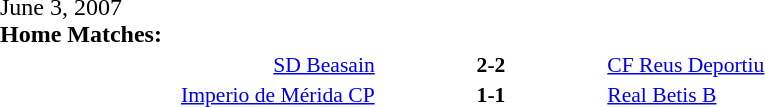<table width=100% cellspacing=1>
<tr>
<th width=20%></th>
<th width=12%></th>
<th width=20%></th>
<th></th>
</tr>
<tr>
<td>June 3, 2007<br><strong>Home Matches:</strong></td>
</tr>
<tr style=font-size:90%>
<td align=right><a href='#'>SD Beasain</a></td>
<td align=center><strong>2-2</strong></td>
<td><a href='#'>CF Reus Deportiu</a></td>
</tr>
<tr style=font-size:90%>
<td align=right><a href='#'>Imperio de Mérida CP</a></td>
<td align=center><strong>1-1</strong></td>
<td><a href='#'>Real Betis B</a></td>
</tr>
</table>
